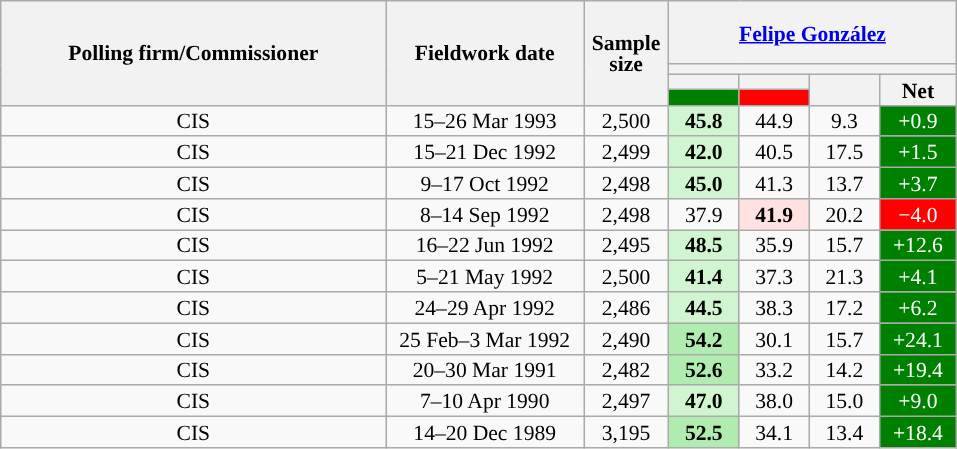<table class="wikitable collapsible collapsed" style="text-align:center; font-size:90%; line-height:14px;">
<tr style="height:42px;">
<th style="width:250px;" rowspan="4">Polling firm/Commissioner</th>
<th style="width:125px;" rowspan="4">Fieldwork date</th>
<th style="width:50px;" rowspan="4">Sample size</th>
<th style="width:185px;" colspan="4"><a href='#'>Felipe González</a><br></th>
</tr>
<tr>
<th colspan="4" style="background:"></th>
</tr>
<tr>
<th style="width:30px;"></th>
<th style="width:30px;"></th>
<th style="width:30px;" rowspan="2"></th>
<th style="width:30px;" rowspan="2">Net</th>
</tr>
<tr>
<th style="color:inherit;background:#008000;"></th>
<th style="color:inherit;background:#FF0000;"></th>
</tr>
<tr>
<td>CIS</td>
<td>15–26 Mar 1993</td>
<td>2,500</td>
<td style="background:#D1F5D1;"><strong>45.8</strong></td>
<td>44.9</td>
<td>9.3</td>
<td style="background:#008000; color:white;">+0.9</td>
</tr>
<tr>
<td>CIS</td>
<td>15–21 Dec 1992</td>
<td>2,499</td>
<td style="background:#D1F5D1;"><strong>42.0</strong></td>
<td>40.5</td>
<td>17.5</td>
<td style="background:#008000; color:white;">+1.5</td>
</tr>
<tr>
<td>CIS</td>
<td>9–17 Oct 1992</td>
<td>2,498</td>
<td style="background:#D1F5D1;"><strong>45.0</strong></td>
<td>41.3</td>
<td>13.7</td>
<td style="background:#008000; color:white;">+3.7</td>
</tr>
<tr>
<td>CIS</td>
<td>8–14 Sep 1992</td>
<td>2,498</td>
<td>37.9</td>
<td style="background:#FFE2E1;"><strong>41.9</strong></td>
<td>20.2</td>
<td style="background:#FF0000; color:white;">−4.0</td>
</tr>
<tr>
<td>CIS</td>
<td>16–22 Jun 1992</td>
<td>2,495</td>
<td style="background:#D1F5D1;"><strong>48.5</strong></td>
<td>35.9</td>
<td>15.7</td>
<td style="background:#008000; color:white;">+12.6</td>
</tr>
<tr>
<td>CIS</td>
<td>5–21 May 1992</td>
<td>2,500</td>
<td style="background:#D1F5D1;"><strong>41.4</strong></td>
<td>37.3</td>
<td>21.3</td>
<td style="background:#008000; color:white;">+4.1</td>
</tr>
<tr>
<td>CIS</td>
<td>24–29 Apr 1992</td>
<td>2,486</td>
<td style="background:#D1F5D1;"><strong>44.5</strong></td>
<td>38.3</td>
<td>17.2</td>
<td style="background:#008000; color:white;">+6.2</td>
</tr>
<tr>
<td>CIS</td>
<td>25 Feb–3 Mar 1992</td>
<td>2,490</td>
<td style="background:#B0ECB0;"><strong>54.2</strong></td>
<td>30.1</td>
<td>15.7</td>
<td style="background:#008000; color:white;">+24.1</td>
</tr>
<tr>
<td>CIS</td>
<td>20–30 Mar 1991</td>
<td>2,482</td>
<td style="background:#B0ECB0;"><strong>52.6</strong></td>
<td>33.2</td>
<td>14.2</td>
<td style="background:#008000; color:white;">+19.4</td>
</tr>
<tr>
<td>CIS</td>
<td>7–10 Apr 1990</td>
<td>2,497</td>
<td style="background:#D1F5D1;"><strong>47.0</strong></td>
<td>38.0</td>
<td>15.0</td>
<td style="background:#008000; color:white;">+9.0</td>
</tr>
<tr>
<td>CIS</td>
<td>14–20 Dec 1989</td>
<td>3,195</td>
<td style="background:#B0ECB0;"><strong>52.5</strong></td>
<td>34.1</td>
<td>13.4</td>
<td style="background:#008000; color:white;">+18.4</td>
</tr>
</table>
